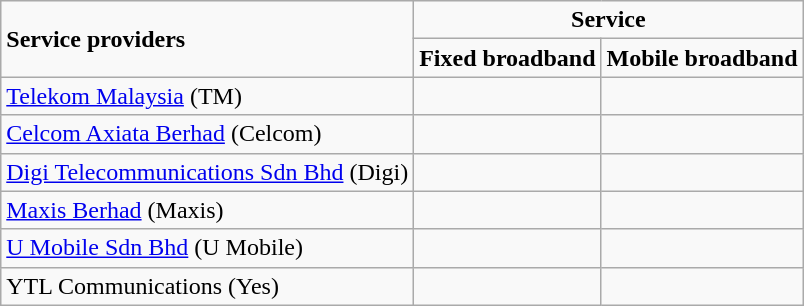<table class="wikitable">
<tr>
<td rowspan="2"><strong>Service providers</strong></td>
<td colspan="2" style="text-align:center;"><strong>Service</strong></td>
</tr>
<tr>
<td><strong>Fixed broadband</strong></td>
<td><strong>Mobile broadband</strong></td>
</tr>
<tr>
<td><a href='#'>Telekom Malaysia</a> (TM)</td>
<td></td>
<td></td>
</tr>
<tr>
<td><a href='#'>Celcom Axiata Berhad</a> (Celcom)</td>
<td></td>
<td></td>
</tr>
<tr>
<td><a href='#'>Digi Telecommunications Sdn Bhd</a> (Digi)</td>
<td></td>
<td></td>
</tr>
<tr>
<td><a href='#'>Maxis Berhad</a> (Maxis)</td>
<td></td>
<td></td>
</tr>
<tr>
<td><a href='#'>U Mobile Sdn Bhd</a> (U Mobile)</td>
<td></td>
<td></td>
</tr>
<tr>
<td>YTL Communications (Yes)</td>
<td></td>
<td></td>
</tr>
</table>
